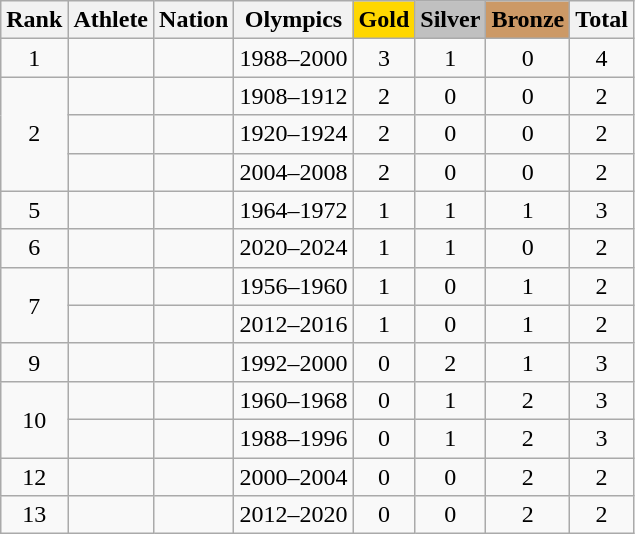<table class="wikitable sortable" style="text-align:center">
<tr>
<th>Rank</th>
<th>Athlete</th>
<th>Nation</th>
<th>Olympics</th>
<th style="background-color:gold">Gold</th>
<th style="background-color:silver">Silver</th>
<th style="background-color:#cc9966">Bronze</th>
<th>Total</th>
</tr>
<tr>
<td>1</td>
<td align=left></td>
<td align=left><br></td>
<td>1988–2000</td>
<td>3</td>
<td>1</td>
<td>0</td>
<td>4</td>
</tr>
<tr>
<td rowspan=3>2</td>
<td align=left></td>
<td align=left></td>
<td>1908–1912</td>
<td>2</td>
<td>0</td>
<td>0</td>
<td>2</td>
</tr>
<tr>
<td align=left></td>
<td align=left></td>
<td>1920–1924</td>
<td>2</td>
<td>0</td>
<td>0</td>
<td>2</td>
</tr>
<tr>
<td align=left></td>
<td align=left></td>
<td>2004–2008</td>
<td>2</td>
<td>0</td>
<td>0</td>
<td>2</td>
</tr>
<tr>
<td>5</td>
<td align=left></td>
<td align=left></td>
<td>1964–1972</td>
<td>1</td>
<td>1</td>
<td>1</td>
<td>3</td>
</tr>
<tr>
<td>6</td>
<td align=left></td>
<td align=left></td>
<td>2020–2024</td>
<td>1</td>
<td>1</td>
<td>0</td>
<td>2</td>
</tr>
<tr>
<td rowspan=2>7</td>
<td align=left></td>
<td align=left></td>
<td>1956–1960</td>
<td>1</td>
<td>0</td>
<td>1</td>
<td>2</td>
</tr>
<tr>
<td align=left></td>
<td align=left></td>
<td>2012–2016</td>
<td>1</td>
<td>0</td>
<td>1</td>
<td>2</td>
</tr>
<tr>
<td>9</td>
<td align=left></td>
<td align=left></td>
<td>1992–2000</td>
<td>0</td>
<td>2</td>
<td>1</td>
<td>3</td>
</tr>
<tr>
<td rowspan=2>10</td>
<td align=left></td>
<td align=left></td>
<td>1960–1968</td>
<td>0</td>
<td>1</td>
<td>2</td>
<td>3</td>
</tr>
<tr>
<td align=left></td>
<td align=left></td>
<td>1988–1996</td>
<td>0</td>
<td>1</td>
<td>2</td>
<td>3</td>
</tr>
<tr>
<td>12</td>
<td align=left></td>
<td align=left></td>
<td>2000–2004</td>
<td>0</td>
<td>0</td>
<td>2</td>
<td>2</td>
</tr>
<tr>
<td>13</td>
<td align=left></td>
<td align=left></td>
<td>2012–2020</td>
<td>0</td>
<td>0</td>
<td>2</td>
<td>2</td>
</tr>
</table>
